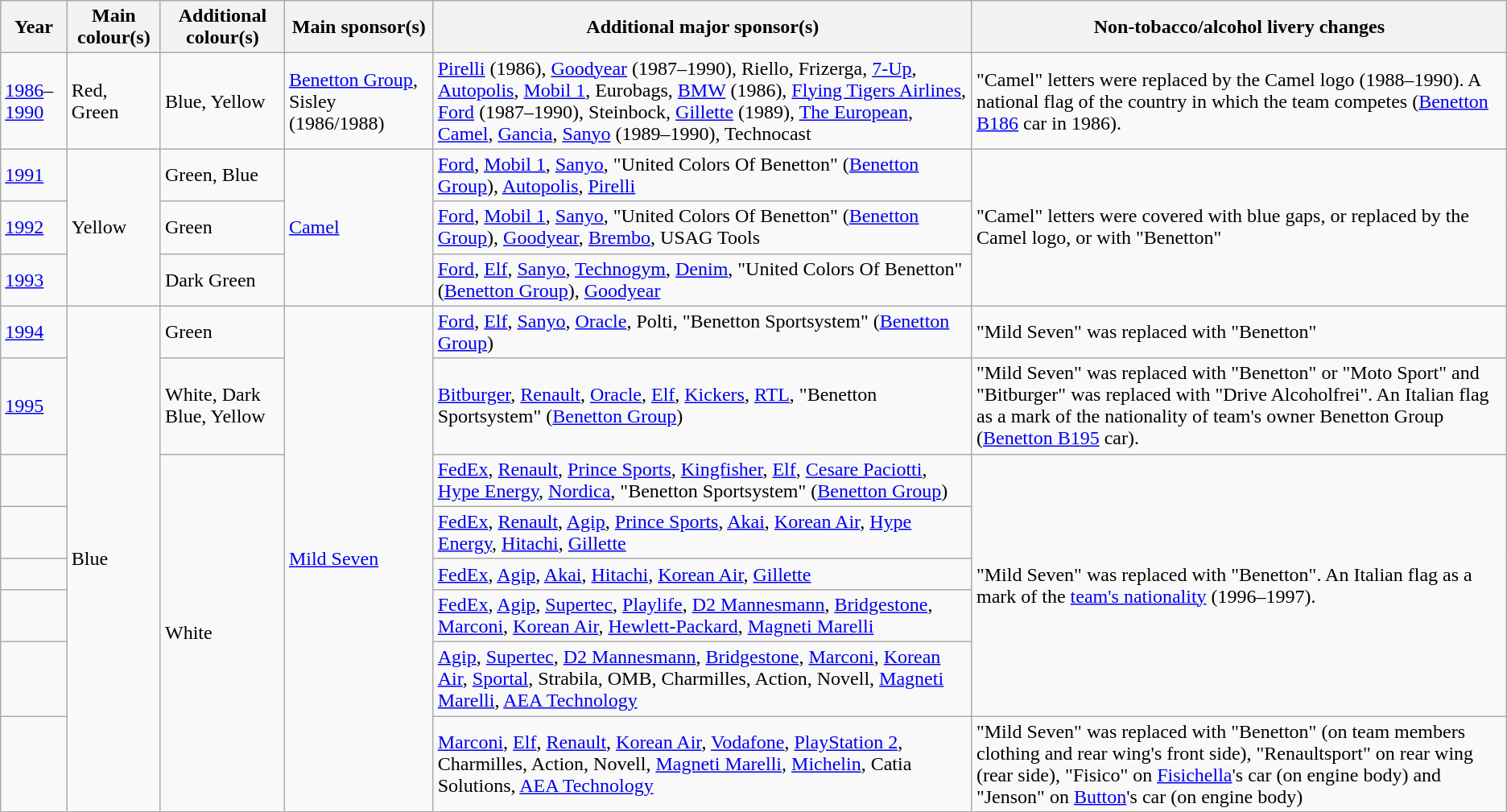<table class="wikitable">
<tr>
<th>Year</th>
<th>Main colour(s)</th>
<th>Additional colour(s)</th>
<th>Main sponsor(s)</th>
<th>Additional major sponsor(s)</th>
<th>Non-tobacco/alcohol livery changes</th>
</tr>
<tr>
<td><a href='#'>1986</a>–<a href='#'>1990</a></td>
<td>Red, Green</td>
<td>Blue, Yellow</td>
<td><a href='#'>Benetton Group</a>, Sisley (1986/1988)</td>
<td><a href='#'>Pirelli</a> (1986), <a href='#'>Goodyear</a> (1987–1990), Riello, Frizerga, <a href='#'>7-Up</a>, <a href='#'>Autopolis</a>, <a href='#'>Mobil 1</a>, Eurobags, <a href='#'>BMW</a> (1986), <a href='#'>Flying Tigers Airlines</a>, <a href='#'>Ford</a> (1987–1990), Steinbock, <a href='#'>Gillette</a> (1989), <a href='#'>The European</a>, <a href='#'>Camel</a>, <a href='#'>Gancia</a>, <a href='#'>Sanyo</a> (1989–1990), Technocast</td>
<td>"Camel" letters were replaced by the Camel logo (1988–1990). A national flag of the country in which the team competes (<a href='#'>Benetton B186</a> car in 1986).</td>
</tr>
<tr>
<td><a href='#'>1991</a></td>
<td rowspan=3>Yellow</td>
<td>Green, Blue</td>
<td rowspan=3><a href='#'>Camel</a></td>
<td><a href='#'>Ford</a>, <a href='#'>Mobil 1</a>, <a href='#'>Sanyo</a>, "United Colors Of Benetton" (<a href='#'>Benetton Group</a>), <a href='#'>Autopolis</a>, <a href='#'>Pirelli</a></td>
<td rowspan=3>"Camel" letters were covered with blue gaps, or replaced by the Camel logo, or with "Benetton"</td>
</tr>
<tr>
<td><a href='#'>1992</a></td>
<td>Green</td>
<td><a href='#'>Ford</a>, <a href='#'>Mobil 1</a>, <a href='#'>Sanyo</a>, "United Colors Of Benetton" (<a href='#'>Benetton Group</a>), <a href='#'>Goodyear</a>, <a href='#'>Brembo</a>, USAG Tools</td>
</tr>
<tr>
<td><a href='#'>1993</a></td>
<td>Dark Green</td>
<td><a href='#'>Ford</a>, <a href='#'>Elf</a>, <a href='#'>Sanyo</a>, <a href='#'>Technogym</a>, <a href='#'>Denim</a>, "United Colors Of Benetton" (<a href='#'>Benetton Group</a>), <a href='#'>Goodyear</a></td>
</tr>
<tr>
<td><a href='#'>1994</a></td>
<td rowspan=8>Blue</td>
<td>Green</td>
<td rowspan=8><a href='#'>Mild Seven</a></td>
<td><a href='#'>Ford</a>, <a href='#'>Elf</a>, <a href='#'>Sanyo</a>, <a href='#'>Oracle</a>, Polti, "Benetton Sportsystem" (<a href='#'>Benetton Group</a>)</td>
<td>"Mild Seven" was replaced with "Benetton"</td>
</tr>
<tr>
<td><a href='#'>1995</a></td>
<td>White, Dark Blue, Yellow</td>
<td><a href='#'>Bitburger</a>, <a href='#'>Renault</a>, <a href='#'>Oracle</a>, <a href='#'>Elf</a>, <a href='#'>Kickers</a>, <a href='#'>RTL</a>, "Benetton Sportsystem" (<a href='#'>Benetton Group</a>)</td>
<td>"Mild Seven" was replaced with "Benetton" or "Moto Sport" and "Bitburger" was replaced with "Drive Alcoholfrei". An Italian flag as a mark of the nationality of team's owner Benetton Group (<a href='#'>Benetton B195</a> car).</td>
</tr>
<tr>
<td></td>
<td rowspan=6>White</td>
<td><a href='#'>FedEx</a>, <a href='#'>Renault</a>, <a href='#'>Prince Sports</a>, <a href='#'>Kingfisher</a>, <a href='#'>Elf</a>, <a href='#'>Cesare Paciotti</a>, <a href='#'>Hype Energy</a>, <a href='#'>Nordica</a>, "Benetton Sportsystem" (<a href='#'>Benetton Group</a>)</td>
<td rowspan=5>"Mild Seven" was replaced with "Benetton". An Italian flag as a mark of the <a href='#'>team's nationality</a> (1996–1997).</td>
</tr>
<tr>
<td></td>
<td><a href='#'>FedEx</a>, <a href='#'>Renault</a>, <a href='#'>Agip</a>, <a href='#'>Prince Sports</a>, <a href='#'>Akai</a>, <a href='#'>Korean Air</a>, <a href='#'>Hype Energy</a>, <a href='#'>Hitachi</a>, <a href='#'>Gillette</a></td>
</tr>
<tr>
<td></td>
<td><a href='#'>FedEx</a>, <a href='#'>Agip</a>, <a href='#'>Akai</a>, <a href='#'>Hitachi</a>, <a href='#'>Korean Air</a>, <a href='#'>Gillette</a></td>
</tr>
<tr>
<td></td>
<td><a href='#'>FedEx</a>, <a href='#'>Agip</a>, <a href='#'>Supertec</a>, <a href='#'>Playlife</a>, <a href='#'>D2 Mannesmann</a>, <a href='#'>Bridgestone</a>, <a href='#'>Marconi</a>, <a href='#'>Korean Air</a>, <a href='#'>Hewlett-Packard</a>, <a href='#'>Magneti Marelli</a></td>
</tr>
<tr>
<td></td>
<td><a href='#'>Agip</a>, <a href='#'>Supertec</a>, <a href='#'>D2 Mannesmann</a>, <a href='#'>Bridgestone</a>, <a href='#'>Marconi</a>, <a href='#'>Korean Air</a>, <a href='#'>Sportal</a>, Strabila, OMB, Charmilles, Action, Novell, <a href='#'>Magneti Marelli</a>, <a href='#'>AEA Technology</a></td>
</tr>
<tr>
<td></td>
<td><a href='#'>Marconi</a>, <a href='#'>Elf</a>, <a href='#'>Renault</a>, <a href='#'>Korean Air</a>, <a href='#'>Vodafone</a>, <a href='#'>PlayStation 2</a>, Charmilles, Action, Novell, <a href='#'>Magneti Marelli</a>, <a href='#'>Michelin</a>, Catia Solutions, <a href='#'>AEA Technology</a></td>
<td>"Mild Seven" was replaced with "Benetton" (on team members clothing and rear wing's front side), "Renaultsport" on rear wing (rear side), "Fisico" on <a href='#'>Fisichella</a>'s car (on engine body) and "Jenson" on <a href='#'>Button</a>'s car (on engine body)</td>
</tr>
</table>
